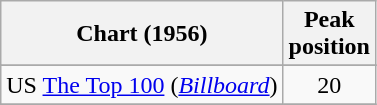<table class="wikitable sortable">
<tr>
<th>Chart (1956)</th>
<th>Peak<br>position</th>
</tr>
<tr>
</tr>
<tr>
</tr>
<tr>
<td>US <a href='#'>The Top 100</a> (<em><a href='#'>Billboard</a></em>)</td>
<td style="text-align:center;">20</td>
</tr>
<tr>
</tr>
</table>
